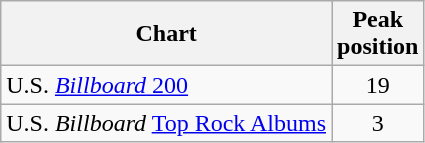<table class="wikitable sortable">
<tr>
<th>Chart</th>
<th>Peak<br>position</th>
</tr>
<tr>
<td align="left">U.S. <a href='#'><em>Billboard</em> 200</a></td>
<td style="text-align:center;">19</td>
</tr>
<tr>
<td align="left">U.S. <em>Billboard</em> <a href='#'>Top Rock Albums</a></td>
<td style="text-align:center;">3</td>
</tr>
</table>
